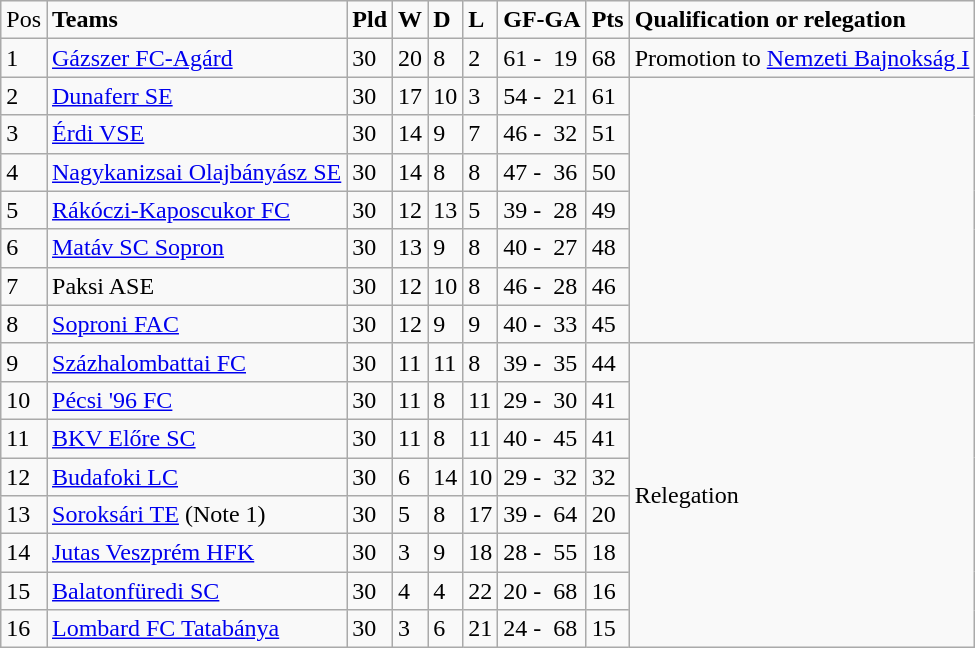<table class="wikitable">
<tr>
<td>Pos</td>
<td><strong>Teams</strong></td>
<td><strong>Pld</strong></td>
<td><strong>W</strong></td>
<td><strong>D</strong></td>
<td><strong>L</strong></td>
<td><strong>GF-GA</strong></td>
<td><strong>Pts</strong></td>
<td><strong>Qualification or relegation</strong></td>
</tr>
<tr>
<td>1</td>
<td><a href='#'>Gázszer FC-Agárd</a></td>
<td>30</td>
<td>20</td>
<td>8</td>
<td>2</td>
<td>61 -  19</td>
<td>68</td>
<td>Promotion to <a href='#'>Nemzeti Bajnokság I</a></td>
</tr>
<tr>
<td>2</td>
<td><a href='#'>Dunaferr SE</a></td>
<td>30</td>
<td>17</td>
<td>10</td>
<td>3</td>
<td>54 -  21</td>
<td>61</td>
<td rowspan="7"></td>
</tr>
<tr>
<td>3</td>
<td><a href='#'>Érdi VSE</a></td>
<td>30</td>
<td>14</td>
<td>9</td>
<td>7</td>
<td>46 -  32</td>
<td>51</td>
</tr>
<tr>
<td>4</td>
<td><a href='#'>Nagykanizsai Olajbányász SE</a></td>
<td>30</td>
<td>14</td>
<td>8</td>
<td>8</td>
<td>47 -  36</td>
<td>50</td>
</tr>
<tr>
<td>5</td>
<td><a href='#'>Rákóczi-Kaposcukor FC</a></td>
<td>30</td>
<td>12</td>
<td>13</td>
<td>5</td>
<td>39 -  28</td>
<td>49</td>
</tr>
<tr>
<td>6</td>
<td><a href='#'>Matáv SC Sopron</a></td>
<td>30</td>
<td>13</td>
<td>9</td>
<td>8</td>
<td>40 -  27</td>
<td>48</td>
</tr>
<tr>
<td>7</td>
<td>Paksi ASE</td>
<td>30</td>
<td>12</td>
<td>10</td>
<td>8</td>
<td>46 -  28</td>
<td>46</td>
</tr>
<tr>
<td>8</td>
<td><a href='#'>Soproni FAC</a></td>
<td>30</td>
<td>12</td>
<td>9</td>
<td>9</td>
<td>40 -  33</td>
<td>45</td>
</tr>
<tr>
<td>9</td>
<td><a href='#'>Százhalombattai FC</a></td>
<td>30</td>
<td>11</td>
<td>11</td>
<td>8</td>
<td>39 -  35</td>
<td>44</td>
<td rowspan="8">Relegation</td>
</tr>
<tr>
<td>10</td>
<td><a href='#'>Pécsi '96 FC</a></td>
<td>30</td>
<td>11</td>
<td>8</td>
<td>11</td>
<td>29 -  30</td>
<td>41</td>
</tr>
<tr>
<td>11</td>
<td><a href='#'>BKV Előre SC</a></td>
<td>30</td>
<td>11</td>
<td>8</td>
<td>11</td>
<td>40 -  45</td>
<td>41</td>
</tr>
<tr>
<td>12</td>
<td><a href='#'>Budafoki LC</a></td>
<td>30</td>
<td>6</td>
<td>14</td>
<td>10</td>
<td>29 -  32</td>
<td>32</td>
</tr>
<tr>
<td>13</td>
<td><a href='#'>Soroksári TE</a> (Note 1)</td>
<td>30</td>
<td>5</td>
<td>8</td>
<td>17</td>
<td>39 -  64</td>
<td>20</td>
</tr>
<tr>
<td>14</td>
<td><a href='#'>Jutas Veszprém HFK</a></td>
<td>30</td>
<td>3</td>
<td>9</td>
<td>18</td>
<td>28 -  55</td>
<td>18</td>
</tr>
<tr>
<td>15</td>
<td><a href='#'>Balatonfüredi SC</a></td>
<td>30</td>
<td>4</td>
<td>4</td>
<td>22</td>
<td>20 -  68</td>
<td>16</td>
</tr>
<tr>
<td>16</td>
<td><a href='#'>Lombard FC Tatabánya</a></td>
<td>30</td>
<td>3</td>
<td>6</td>
<td>21</td>
<td>24 -  68</td>
<td>15</td>
</tr>
</table>
